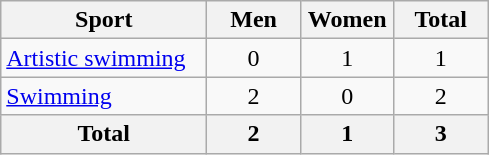<table class="wikitable sortable" style="text-align:center;">
<tr>
<th width=130>Sport</th>
<th width=55>Men</th>
<th width=55>Women</th>
<th width=55>Total</th>
</tr>
<tr>
<td align=left><a href='#'>Artistic swimming</a></td>
<td>0</td>
<td>1</td>
<td>1</td>
</tr>
<tr>
<td align=left><a href='#'>Swimming</a></td>
<td>2</td>
<td>0</td>
<td>2</td>
</tr>
<tr>
<th>Total</th>
<th>2</th>
<th>1</th>
<th><strong>3</strong></th>
</tr>
</table>
